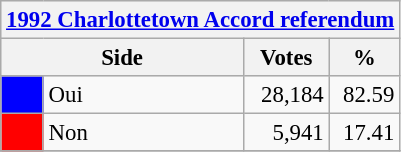<table class="wikitable" style="font-size: 95%; clear:both">
<tr style="background-color:#E9E9E9">
<th colspan=4><a href='#'>1992 Charlottetown Accord referendum</a></th>
</tr>
<tr style="background-color:#E9E9E9">
<th colspan=2 style="width: 130px">Side</th>
<th style="width: 50px">Votes</th>
<th style="width: 40px">%</th>
</tr>
<tr>
<td bgcolor="blue"></td>
<td>Oui</td>
<td align="right">28,184</td>
<td align="right">82.59</td>
</tr>
<tr>
<td bgcolor="red"></td>
<td>Non</td>
<td align="right">5,941</td>
<td align="right">17.41</td>
</tr>
<tr>
</tr>
</table>
